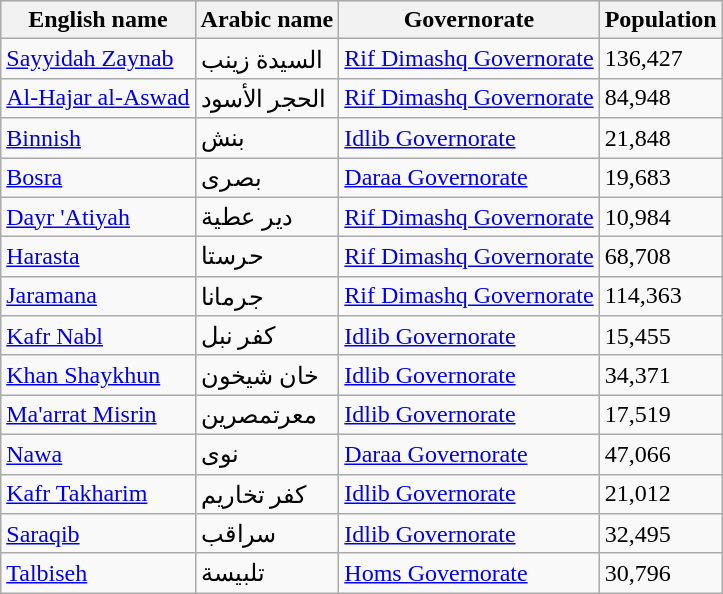<table class="wikitable sortable" style="border-collapse:collapse">
<tr bgcolor=#E6E6FA>
<th>English name</th>
<th>Arabic name</th>
<th>Governorate</th>
<th>Population</th>
</tr>
<tr>
<td><a href='#'>Sayyidah Zaynab</a></td>
<td>السيدة زينب</td>
<td><a href='#'>Rif Dimashq Governorate</a></td>
<td>136,427</td>
</tr>
<tr>
<td><a href='#'>Al-Hajar al-Aswad</a></td>
<td>الحجر الأسود</td>
<td><a href='#'>Rif Dimashq Governorate</a></td>
<td>84,948</td>
</tr>
<tr>
<td><a href='#'>Binnish</a></td>
<td>بنش</td>
<td><a href='#'>Idlib Governorate</a></td>
<td>21,848</td>
</tr>
<tr>
<td><a href='#'>Bosra</a></td>
<td>بصرى</td>
<td><a href='#'>Daraa Governorate</a></td>
<td>19,683</td>
</tr>
<tr>
<td><a href='#'>Dayr 'Atiyah</a></td>
<td>دير عطية</td>
<td><a href='#'>Rif Dimashq Governorate</a></td>
<td>10,984</td>
</tr>
<tr>
<td><a href='#'>Harasta</a></td>
<td>حرستا</td>
<td><a href='#'>Rif Dimashq Governorate</a></td>
<td>68,708</td>
</tr>
<tr>
<td><a href='#'>Jaramana</a></td>
<td>جرمانا</td>
<td><a href='#'>Rif Dimashq Governorate</a></td>
<td>114,363</td>
</tr>
<tr>
<td><a href='#'>Kafr Nabl</a></td>
<td>كفر نبل</td>
<td><a href='#'>Idlib Governorate</a></td>
<td>15,455</td>
</tr>
<tr>
<td><a href='#'>Khan Shaykhun</a></td>
<td>خان شيخون</td>
<td><a href='#'>Idlib Governorate</a></td>
<td>34,371</td>
</tr>
<tr>
<td><a href='#'>Ma'arrat Misrin</a></td>
<td>معرتمصرين</td>
<td><a href='#'>Idlib Governorate</a></td>
<td>17,519</td>
</tr>
<tr>
<td><a href='#'>Nawa</a></td>
<td>نوى</td>
<td><a href='#'>Daraa Governorate</a></td>
<td>47,066</td>
</tr>
<tr>
<td><a href='#'>Kafr Takharim</a></td>
<td>كفر تخاريم</td>
<td><a href='#'>Idlib Governorate</a></td>
<td>21,012</td>
</tr>
<tr>
<td><a href='#'>Saraqib</a></td>
<td>سراقب</td>
<td><a href='#'>Idlib Governorate</a></td>
<td>32,495</td>
</tr>
<tr>
<td><a href='#'>Talbiseh</a></td>
<td>تلبيسة</td>
<td><a href='#'>Homs Governorate</a></td>
<td>30,796</td>
</tr>
</table>
